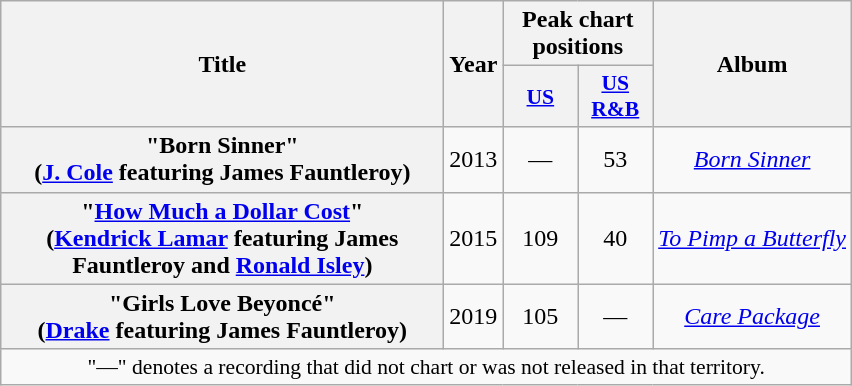<table class="wikitable plainrowheaders" style="text-align:center;">
<tr>
<th scope="col" rowspan="2" style="width:18em;">Title</th>
<th scope="col" rowspan="2">Year</th>
<th scope="col" colspan="2">Peak chart positions</th>
<th scope="col" rowspan="2">Album</th>
</tr>
<tr>
<th style="width:3em;font-size:90%;"><a href='#'>US</a></th>
<th style="width:3em;font-size:90%;"><a href='#'>US<br>R&B</a></th>
</tr>
<tr>
<th scope="row">"Born Sinner"<br><span>(<a href='#'>J. Cole</a> featuring James Fauntleroy)</span></th>
<td>2013</td>
<td>—</td>
<td>53</td>
<td><em><a href='#'>Born Sinner</a></em></td>
</tr>
<tr>
<th scope="row">"<a href='#'>How Much a Dollar Cost</a>"<br><span>(<a href='#'>Kendrick Lamar</a> featuring James Fauntleroy and <a href='#'>Ronald Isley</a>)</span></th>
<td>2015</td>
<td>109</td>
<td>40</td>
<td><em><a href='#'>To Pimp a Butterfly</a></em></td>
</tr>
<tr>
<th scope="row">"Girls Love Beyoncé"<br><span>(<a href='#'>Drake</a> featuring James Fauntleroy)</span></th>
<td>2019</td>
<td>105</td>
<td>—</td>
<td><em><a href='#'>Care Package</a></em></td>
</tr>
<tr>
<td colspan="5" style="font-size:90%">"—" denotes a recording that did not chart or was not released in that territory.</td>
</tr>
</table>
